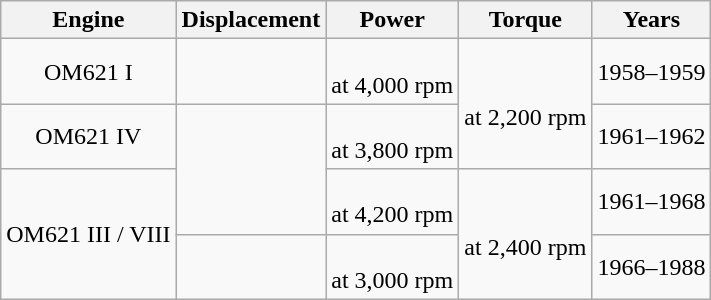<table class="wikitable sortable" style="text-align: center;">
<tr>
<th>Engine</th>
<th>Displacement</th>
<th>Power</th>
<th>Torque</th>
<th>Years</th>
</tr>
<tr>
<td>OM621 I</td>
<td></td>
<td> <br> at 4,000 rpm</td>
<td rowspan="2"> <br> at 2,200 rpm</td>
<td>1958–1959</td>
</tr>
<tr>
<td>OM621 IV</td>
<td rowspan="2"></td>
<td> <br> at 3,800 rpm</td>
<td>1961–1962</td>
</tr>
<tr>
<td rowspan="2">OM621 III / VIII</td>
<td> <br> at 4,200 rpm</td>
<td rowspan="2"> <br> at 2,400 rpm</td>
<td>1961–1968</td>
</tr>
<tr>
<td></td>
<td> <br> at 3,000 rpm</td>
<td>1966–1988</td>
</tr>
</table>
